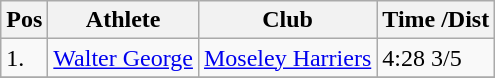<table class="wikitable">
<tr>
<th>Pos</th>
<th>Athlete</th>
<th>Club</th>
<th>Time /Dist</th>
</tr>
<tr>
<td>1.</td>
<td><a href='#'>Walter George</a></td>
<td><a href='#'>Moseley Harriers</a></td>
<td>4:28 3/5</td>
</tr>
<tr>
</tr>
</table>
